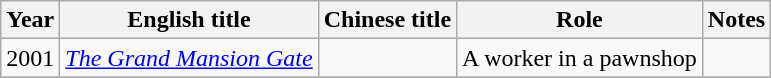<table class="wikitable">
<tr>
<th>Year</th>
<th>English title</th>
<th>Chinese title</th>
<th>Role</th>
<th>Notes</th>
</tr>
<tr>
<td>2001</td>
<td><em><a href='#'>The Grand Mansion Gate</a></em></td>
<td></td>
<td>A worker in a pawnshop</td>
<td></td>
</tr>
<tr>
</tr>
</table>
